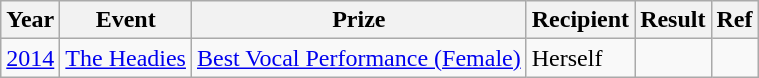<table class ="wikitable">
<tr>
<th>Year</th>
<th>Event</th>
<th>Prize</th>
<th>Recipient</th>
<th>Result</th>
<th>Ref</th>
</tr>
<tr>
<td><a href='#'>2014</a></td>
<td><a href='#'>The Headies</a></td>
<td><a href='#'>Best Vocal Performance (Female)</a></td>
<td>Herself</td>
<td></td>
<td></td>
</tr>
</table>
